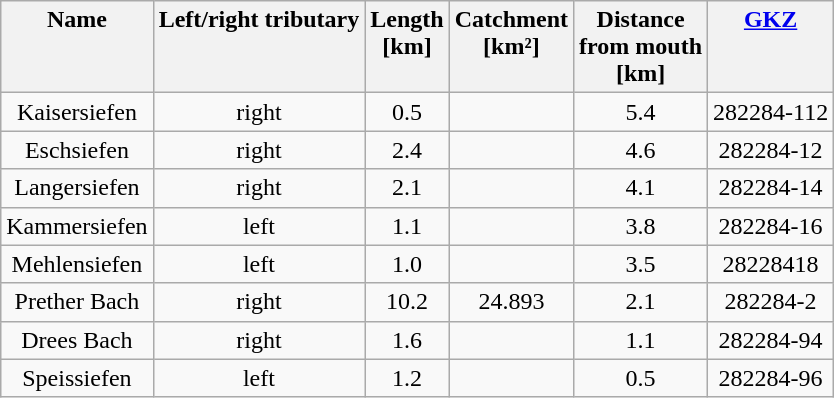<table class="wikitable toptextcells sortable" style="text-align:center">
<tr style="vertical-align:top">
<th class="unsortable">Name</th>
<th class="unsortable">Left/right tributary</th>
<th>Length<br><span>[km]</span></th>
<th>Catchment<br><span>[km²]</span></th>
<th>Distance<br>from mouth <br><span>[km]</span></th>
<th><a href='#'>GKZ</a></th>
</tr>
<tr>
<td>Kaisersiefen</td>
<td>right</td>
<td>0.5</td>
<td></td>
<td>5.4</td>
<td>282284-112</td>
</tr>
<tr>
<td>Eschsiefen</td>
<td>right</td>
<td>2.4</td>
<td></td>
<td>4.6</td>
<td>282284-12</td>
</tr>
<tr>
<td>Langersiefen</td>
<td>right</td>
<td>2.1</td>
<td></td>
<td>4.1</td>
<td>282284-14</td>
</tr>
<tr>
<td>Kammersiefen</td>
<td>left</td>
<td>1.1</td>
<td></td>
<td>3.8</td>
<td>282284-16</td>
</tr>
<tr>
<td>Mehlensiefen</td>
<td>left</td>
<td>1.0</td>
<td></td>
<td>3.5</td>
<td>28228418</td>
</tr>
<tr>
<td>Prether Bach</td>
<td>right</td>
<td>10.2</td>
<td>24.893</td>
<td>2.1</td>
<td>282284-2</td>
</tr>
<tr>
<td>Drees Bach</td>
<td>right</td>
<td>1.6</td>
<td></td>
<td>1.1</td>
<td>282284-94</td>
</tr>
<tr>
<td>Speissiefen</td>
<td>left</td>
<td>1.2</td>
<td></td>
<td>0.5</td>
<td>282284-96</td>
</tr>
</table>
